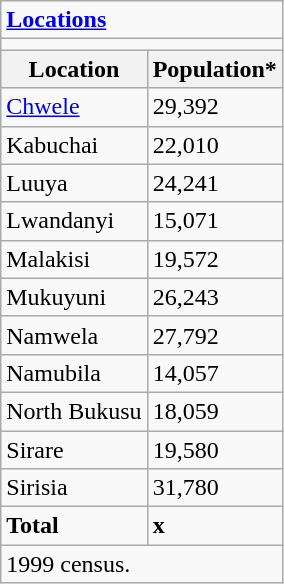<table class="wikitable">
<tr>
<td colspan="2"><strong><a href='#'>Locations</a></strong></td>
</tr>
<tr>
<td colspan="2"></td>
</tr>
<tr>
<th>Location</th>
<th>Population*</th>
</tr>
<tr>
<td><a href='#'>Chwele</a></td>
<td>29,392</td>
</tr>
<tr>
<td>Kabuchai</td>
<td>22,010</td>
</tr>
<tr>
<td>Luuya</td>
<td>24,241</td>
</tr>
<tr>
<td>Lwandanyi</td>
<td>15,071</td>
</tr>
<tr>
<td>Malakisi</td>
<td>19,572</td>
</tr>
<tr>
<td>Mukuyuni</td>
<td>26,243</td>
</tr>
<tr>
<td>Namwela</td>
<td>27,792</td>
</tr>
<tr>
<td>Namubila</td>
<td>14,057</td>
</tr>
<tr>
<td>North Bukusu</td>
<td>18,059</td>
</tr>
<tr>
<td>Sirare</td>
<td>19,580</td>
</tr>
<tr>
<td>Sirisia</td>
<td>31,780</td>
</tr>
<tr>
<td><strong>Total</strong></td>
<td><strong>x</strong></td>
</tr>
<tr>
<td colspan="2">1999 census.</td>
</tr>
</table>
